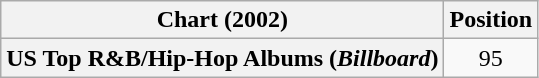<table class="wikitable plainrowheaders" style="text-align:center">
<tr>
<th scope="col">Chart (2002)</th>
<th scope="col">Position</th>
</tr>
<tr>
<th scope="row">US Top R&B/Hip-Hop Albums (<em>Billboard</em>)</th>
<td>95</td>
</tr>
</table>
